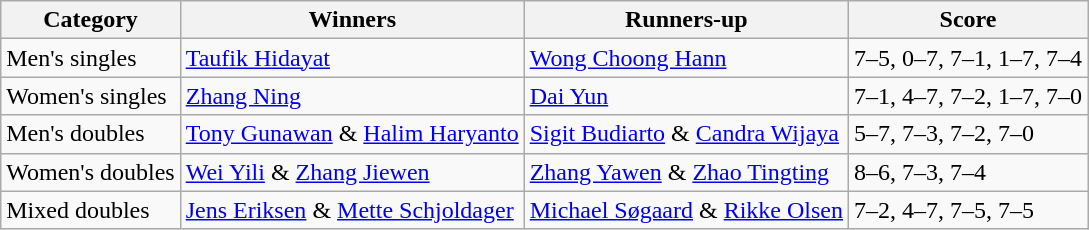<table class=wikitable>
<tr>
<th>Category</th>
<th>Winners</th>
<th>Runners-up</th>
<th>Score</th>
</tr>
<tr>
<td>Men's singles</td>
<td> <a href='#'>Taufik Hidayat</a></td>
<td> <a href='#'>Wong Choong Hann</a></td>
<td>7–5, 0–7, 7–1, 1–7, 7–4</td>
</tr>
<tr>
<td>Women's singles</td>
<td> <a href='#'>Zhang Ning</a></td>
<td> <a href='#'>Dai Yun</a></td>
<td>7–1, 4–7, 7–2, 1–7, 7–0</td>
</tr>
<tr>
<td>Men's doubles</td>
<td> <a href='#'>Tony Gunawan</a> & <a href='#'>Halim Haryanto</a></td>
<td> <a href='#'>Sigit Budiarto</a> & <a href='#'>Candra Wijaya</a></td>
<td>5–7, 7–3, 7–2, 7–0</td>
</tr>
<tr>
<td>Women's doubles</td>
<td> <a href='#'>Wei Yili</a> & <a href='#'>Zhang Jiewen</a></td>
<td> <a href='#'>Zhang Yawen</a> & <a href='#'>Zhao Tingting</a></td>
<td>8–6, 7–3, 7–4</td>
</tr>
<tr>
<td>Mixed doubles</td>
<td> <a href='#'>Jens Eriksen</a> & <a href='#'>Mette Schjoldager</a></td>
<td> <a href='#'>Michael Søgaard</a> & <a href='#'>Rikke Olsen</a></td>
<td>7–2, 4–7, 7–5, 7–5</td>
</tr>
</table>
